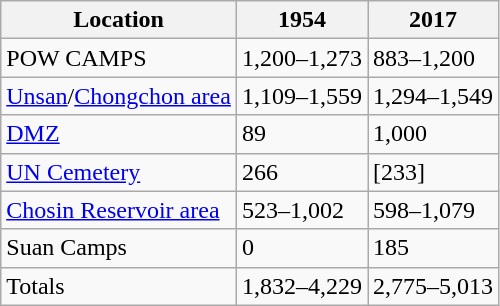<table class="wikitable floatright">
<tr>
<th>Location</th>
<th>1954</th>
<th>2017</th>
</tr>
<tr>
<td>POW CAMPS</td>
<td>1,200–1,273</td>
<td>883–1,200</td>
</tr>
<tr>
<td><a href='#'>Unsan</a>/<a href='#'>Chongchon area</a></td>
<td>1,109–1,559</td>
<td>1,294–1,549</td>
</tr>
<tr>
<td><a href='#'>DMZ</a></td>
<td>89</td>
<td>1,000</td>
</tr>
<tr>
<td><a href='#'>UN Cemetery</a></td>
<td>266</td>
<td>[233]</td>
</tr>
<tr>
<td><a href='#'>Chosin Reservoir area</a></td>
<td>523–1,002</td>
<td>598–1,079</td>
</tr>
<tr>
<td>Suan Camps</td>
<td>0</td>
<td>185</td>
</tr>
<tr>
<td>Totals</td>
<td>1,832–4,229</td>
<td>2,775–5,013</td>
</tr>
</table>
